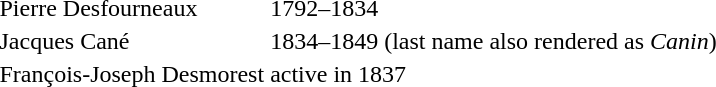<table>
<tr>
<td>Pierre Desfourneaux</td>
<td>1792–1834</td>
</tr>
<tr>
<td>Jacques Cané</td>
<td>1834–1849 (last name also rendered as <em>Canin</em>)</td>
</tr>
<tr>
<td>François-Joseph Desmorest</td>
<td>active in 1837</td>
</tr>
</table>
